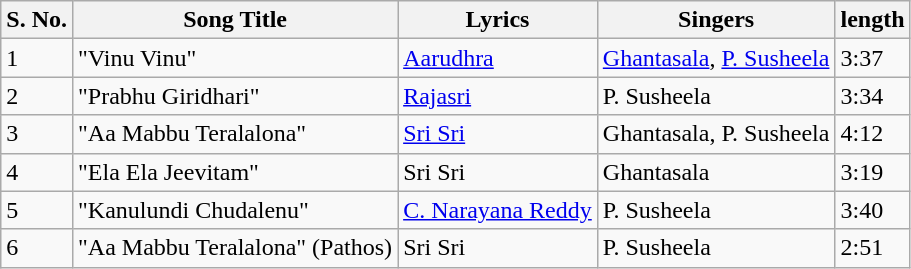<table class="wikitable">
<tr>
<th>S. No.</th>
<th>Song Title</th>
<th>Lyrics</th>
<th>Singers</th>
<th>length</th>
</tr>
<tr>
<td>1</td>
<td>"Vinu Vinu"</td>
<td><a href='#'>Aarudhra</a></td>
<td><a href='#'>Ghantasala</a>, <a href='#'>P. Susheela</a></td>
<td>3:37</td>
</tr>
<tr>
<td>2</td>
<td>"Prabhu Giridhari"</td>
<td><a href='#'>Rajasri</a></td>
<td>P. Susheela</td>
<td>3:34</td>
</tr>
<tr>
<td>3</td>
<td>"Aa Mabbu Teralalona"</td>
<td><a href='#'>Sri Sri</a></td>
<td>Ghantasala, P. Susheela</td>
<td>4:12</td>
</tr>
<tr>
<td>4</td>
<td>"Ela Ela Jeevitam"</td>
<td>Sri Sri</td>
<td>Ghantasala</td>
<td>3:19</td>
</tr>
<tr>
<td>5</td>
<td>"Kanulundi Chudalenu"</td>
<td><a href='#'>C. Narayana Reddy</a></td>
<td>P. Susheela</td>
<td>3:40</td>
</tr>
<tr>
<td>6</td>
<td>"Aa Mabbu Teralalona" (Pathos)</td>
<td>Sri Sri</td>
<td>P. Susheela</td>
<td>2:51</td>
</tr>
</table>
